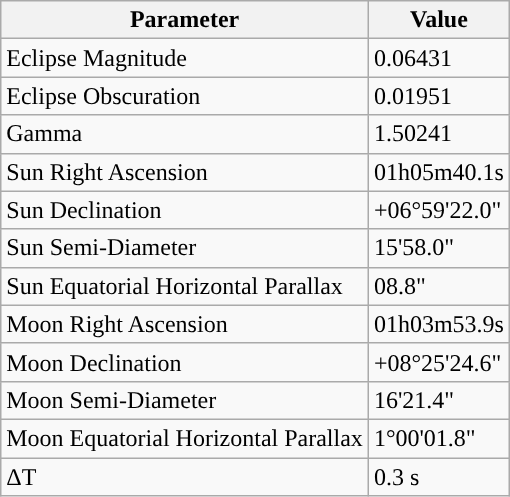<table class="wikitable">
<tr>
<th>Parameter</th>
<th>Value</th>
</tr>
<tr>
<td>Eclipse Magnitude</td>
<td>0.06431</td>
</tr>
<tr>
<td>Eclipse Obscuration</td>
<td>0.01951</td>
</tr>
<tr>
<td>Gamma</td>
<td>1.50241</td>
</tr>
<tr>
<td>Sun Right Ascension</td>
<td>01h05m40.1s</td>
</tr>
<tr>
<td>Sun Declination</td>
<td>+06°59'22.0"</td>
</tr>
<tr>
<td>Sun Semi-Diameter</td>
<td>15'58.0"</td>
</tr>
<tr>
<td>Sun Equatorial Horizontal Parallax</td>
<td>08.8"</td>
</tr>
<tr>
<td>Moon Right Ascension</td>
<td>01h03m53.9s</td>
</tr>
<tr>
<td>Moon Declination</td>
<td>+08°25'24.6"</td>
</tr>
<tr>
<td>Moon Semi-Diameter</td>
<td>16'21.4"</td>
</tr>
<tr>
<td>Moon Equatorial Horizontal Parallax</td>
<td>1°00'01.8"</td>
</tr>
<tr>
<td>ΔT</td>
<td>0.3 s</td>
</tr>
</table>
